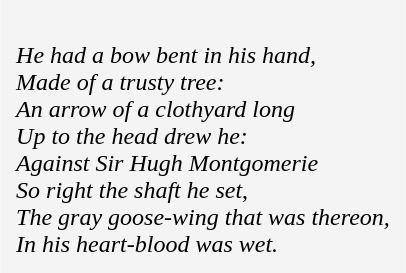<table cellpadding=10 border="0" align=center>
<tr>
<td bgcolor=#f4f4f4><br><em>He had a bow bent in his hand,</em><br>
<em>Made of a trusty tree:</em><br>
<em>An arrow of a clothyard long</em><br>
<em>Up to the head drew he:</em><br><em>Against Sir Hugh Montgomerie</em><br>
<em>So right the shaft he set</em>,<br>
<em>The gray goose-wing that was thereon,</em><br>
<em>In his heart-blood was wet.</em><br></td>
</tr>
</table>
